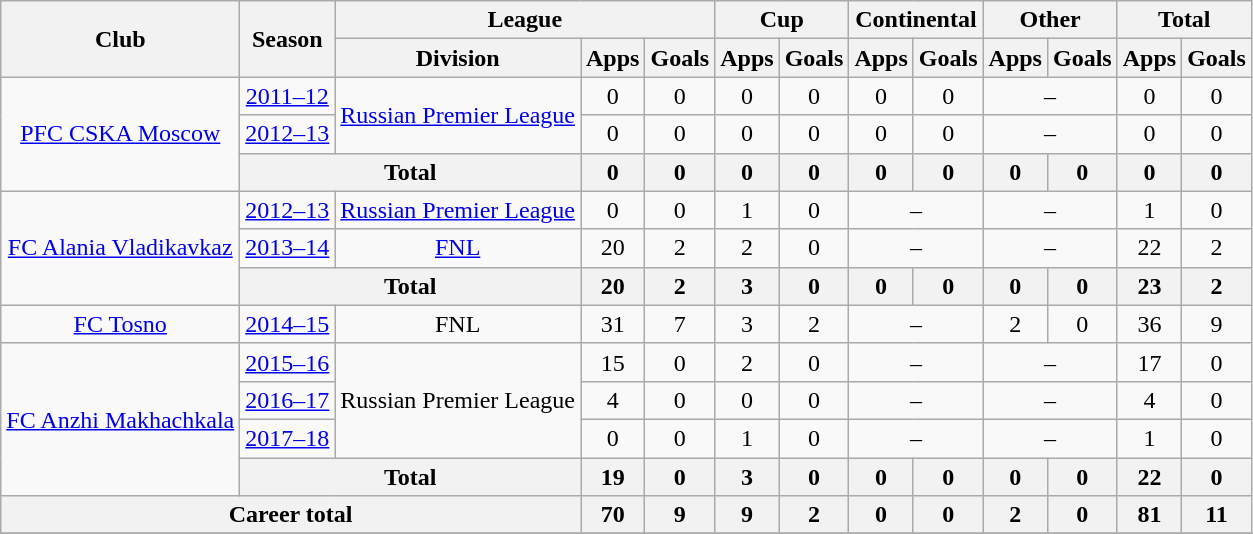<table class="wikitable" style="text-align: center;">
<tr>
<th rowspan=2>Club</th>
<th rowspan=2>Season</th>
<th colspan=3>League</th>
<th colspan=2>Cup</th>
<th colspan=2>Continental</th>
<th colspan=2>Other</th>
<th colspan=2>Total</th>
</tr>
<tr>
<th>Division</th>
<th>Apps</th>
<th>Goals</th>
<th>Apps</th>
<th>Goals</th>
<th>Apps</th>
<th>Goals</th>
<th>Apps</th>
<th>Goals</th>
<th>Apps</th>
<th>Goals</th>
</tr>
<tr>
<td rowspan=3><a href='#'>PFC CSKA Moscow</a></td>
<td><a href='#'>2011–12</a></td>
<td rowspan=2><a href='#'>Russian Premier League</a></td>
<td>0</td>
<td>0</td>
<td>0</td>
<td>0</td>
<td>0</td>
<td>0</td>
<td colspan=2>–</td>
<td>0</td>
<td>0</td>
</tr>
<tr>
<td><a href='#'>2012–13</a></td>
<td>0</td>
<td>0</td>
<td>0</td>
<td>0</td>
<td>0</td>
<td>0</td>
<td colspan=2>–</td>
<td>0</td>
<td>0</td>
</tr>
<tr>
<th colspan=2>Total</th>
<th>0</th>
<th>0</th>
<th>0</th>
<th>0</th>
<th>0</th>
<th>0</th>
<th>0</th>
<th>0</th>
<th>0</th>
<th>0</th>
</tr>
<tr>
<td rowspan=3><a href='#'>FC Alania Vladikavkaz</a></td>
<td><a href='#'>2012–13</a></td>
<td><a href='#'>Russian Premier League</a></td>
<td>0</td>
<td>0</td>
<td>1</td>
<td>0</td>
<td colspan=2>–</td>
<td colspan=2>–</td>
<td>1</td>
<td>0</td>
</tr>
<tr>
<td><a href='#'>2013–14</a></td>
<td><a href='#'>FNL</a></td>
<td>20</td>
<td>2</td>
<td>2</td>
<td>0</td>
<td colspan=2>–</td>
<td colspan=2>–</td>
<td>22</td>
<td>2</td>
</tr>
<tr>
<th colspan=2>Total</th>
<th>20</th>
<th>2</th>
<th>3</th>
<th>0</th>
<th>0</th>
<th>0</th>
<th>0</th>
<th>0</th>
<th>23</th>
<th>2</th>
</tr>
<tr>
<td><a href='#'>FC Tosno</a></td>
<td><a href='#'>2014–15</a></td>
<td>FNL</td>
<td>31</td>
<td>7</td>
<td>3</td>
<td>2</td>
<td colspan=2>–</td>
<td>2</td>
<td>0</td>
<td>36</td>
<td>9</td>
</tr>
<tr>
<td rowspan=4><a href='#'>FC Anzhi Makhachkala</a></td>
<td><a href='#'>2015–16</a></td>
<td rowspan=3>Russian Premier League</td>
<td>15</td>
<td>0</td>
<td>2</td>
<td>0</td>
<td colspan=2>–</td>
<td colspan=2>–</td>
<td>17</td>
<td>0</td>
</tr>
<tr>
<td><a href='#'>2016–17</a></td>
<td>4</td>
<td>0</td>
<td>0</td>
<td>0</td>
<td colspan=2>–</td>
<td colspan=2>–</td>
<td>4</td>
<td>0</td>
</tr>
<tr>
<td><a href='#'>2017–18</a></td>
<td>0</td>
<td>0</td>
<td>1</td>
<td>0</td>
<td colspan=2>–</td>
<td colspan=2>–</td>
<td>1</td>
<td>0</td>
</tr>
<tr>
<th colspan=2>Total</th>
<th>19</th>
<th>0</th>
<th>3</th>
<th>0</th>
<th>0</th>
<th>0</th>
<th>0</th>
<th>0</th>
<th>22</th>
<th>0</th>
</tr>
<tr>
<th colspan=3>Career total</th>
<th>70</th>
<th>9</th>
<th>9</th>
<th>2</th>
<th>0</th>
<th>0</th>
<th>2</th>
<th>0</th>
<th>81</th>
<th>11</th>
</tr>
<tr>
</tr>
</table>
